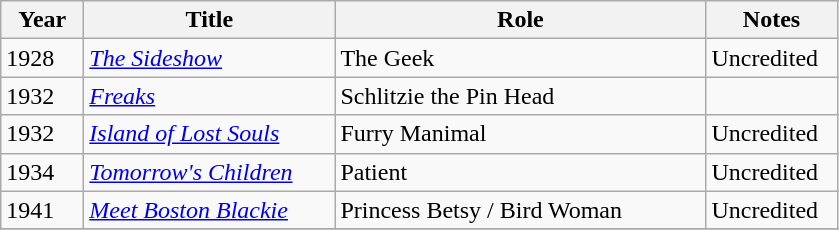<table class="wikitable">
<tr>
<th scope="col" style="width:3em;">Year</th>
<th scope="col" style="width:10em;">Title</th>
<th scope="col" style="width:15em;">Role</th>
<th scope="col" style="width:5em;">Notes</th>
</tr>
<tr>
<td>1928</td>
<td><em><a href='#'>The Sideshow</a></em></td>
<td>The Geek</td>
<td>Uncredited</td>
</tr>
<tr>
<td>1932</td>
<td><em><a href='#'>Freaks</a></em></td>
<td>Schlitzie the Pin Head</td>
<td></td>
</tr>
<tr>
<td>1932</td>
<td><em><a href='#'>Island of Lost Souls</a></em></td>
<td>Furry Manimal</td>
<td>Uncredited</td>
</tr>
<tr>
<td>1934</td>
<td><em><a href='#'>Tomorrow's Children</a></em></td>
<td>Patient</td>
<td>Uncredited</td>
</tr>
<tr>
<td>1941</td>
<td><em><a href='#'>Meet Boston Blackie</a></em></td>
<td>Princess Betsy / Bird Woman</td>
<td>Uncredited</td>
</tr>
<tr>
</tr>
</table>
